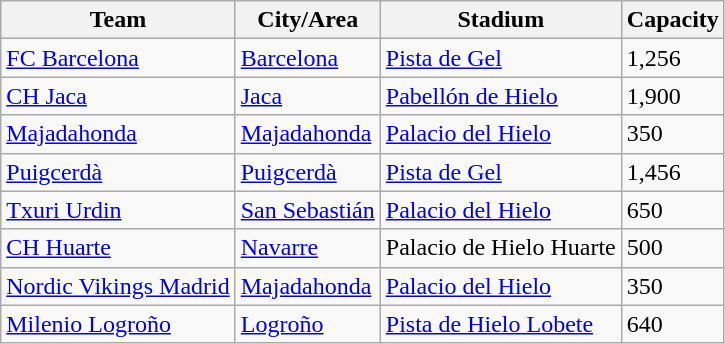<table class="wikitable sortable">
<tr>
<th>Team</th>
<th>City/Area</th>
<th>Stadium</th>
<th>Capacity</th>
</tr>
<tr>
<td><a href='#'>FC Barcelona</a></td>
<td><a href='#'>Barcelona</a></td>
<td><a href='#'>Pista de Gel</a></td>
<td>1,256</td>
</tr>
<tr>
<td><a href='#'>CH Jaca</a></td>
<td><a href='#'>Jaca</a></td>
<td><a href='#'>Pabellón de Hielo</a></td>
<td>1,900</td>
</tr>
<tr>
<td><a href='#'>Majadahonda</a></td>
<td><a href='#'>Majadahonda</a></td>
<td><a href='#'>Palacio del Hielo</a></td>
<td>350</td>
</tr>
<tr>
<td><a href='#'>Puigcerdà</a></td>
<td><a href='#'>Puigcerdà</a></td>
<td><a href='#'>Pista de Gel</a></td>
<td>1,456</td>
</tr>
<tr>
<td><a href='#'>Txuri Urdin</a></td>
<td><a href='#'>San Sebastián</a></td>
<td><a href='#'>Palacio del Hielo</a></td>
<td>650</td>
</tr>
<tr>
<td><a href='#'>CH Huarte</a></td>
<td><a href='#'>Navarre</a></td>
<td>Palacio de Hielo Huarte</td>
<td>500</td>
</tr>
<tr>
<td><a href='#'>Nordic Vikings Madrid</a></td>
<td><a href='#'>Majadahonda</a></td>
<td><a href='#'>Palacio del Hielo</a></td>
<td>350</td>
</tr>
<tr>
<td><a href='#'>Milenio Logroño</a></td>
<td><a href='#'>Logroño</a></td>
<td><a href='#'>Pista de Hielo Lobete</a></td>
<td>640</td>
</tr>
</table>
